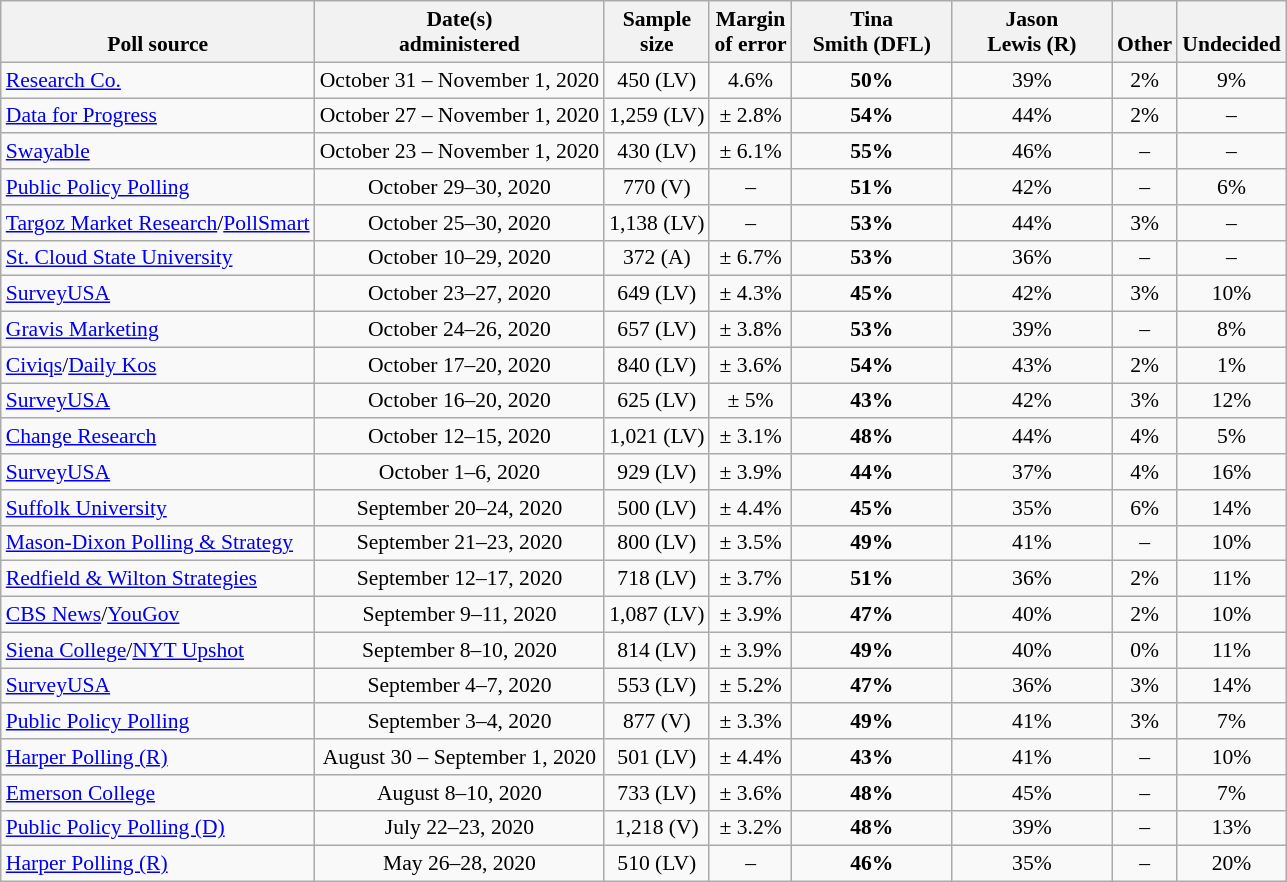<table class="wikitable" style="font-size:90%;text-align:center;">
<tr valign=bottom>
<th>Poll source</th>
<th>Date(s)<br>administered</th>
<th>Sample<br>size</th>
<th>Margin<br>of error</th>
<th style="width:100px;">Tina<br>Smith (DFL)</th>
<th style="width:100px;">Jason<br>Lewis (R)</th>
<th>Other</th>
<th>Undecided</th>
</tr>
<tr>
<td style="text-align:left;"><a href='#'>Research Co.</a></td>
<td>October 31 – November 1, 2020</td>
<td>450 (LV)</td>
<td>4.6%</td>
<td><strong>50%</strong></td>
<td>39%</td>
<td>2%</td>
<td>9%</td>
</tr>
<tr>
<td style="text-align:left;"><a href='#'>Data for Progress</a></td>
<td>October 27 – November 1, 2020</td>
<td>1,259 (LV)</td>
<td>± 2.8%</td>
<td><strong>54%</strong></td>
<td>44%</td>
<td>2%</td>
<td>–</td>
</tr>
<tr>
<td style="text-align:left;"><a href='#'>Swayable</a></td>
<td>October 23 – November 1, 2020</td>
<td>430 (LV)</td>
<td>± 6.1%</td>
<td><strong>55%</strong></td>
<td>46%</td>
<td>–</td>
<td>–</td>
</tr>
<tr>
<td style="text-align:left;"><a href='#'>Public Policy Polling</a></td>
<td>October 29–30, 2020</td>
<td>770 (V)</td>
<td>–</td>
<td><strong>51%</strong></td>
<td>42%</td>
<td>–</td>
<td>6%</td>
</tr>
<tr>
<td style="text-align:left;"><a href='#'>Targoz Market Research</a>/<a href='#'>PollSmart</a></td>
<td>October 25–30, 2020</td>
<td>1,138 (LV)</td>
<td>–</td>
<td><strong>53%</strong></td>
<td>44%</td>
<td>3%</td>
<td>–</td>
</tr>
<tr>
<td style="text-align:left;"><a href='#'>St. Cloud State University</a></td>
<td>October 10–29, 2020</td>
<td>372 (A)</td>
<td>± 6.7%</td>
<td><strong>53%</strong></td>
<td>36%</td>
<td>–</td>
<td>–</td>
</tr>
<tr>
<td style="text-align:left;"><a href='#'>SurveyUSA</a></td>
<td>October 23–27, 2020</td>
<td>649 (LV)</td>
<td>± 4.3%</td>
<td><strong>45%</strong></td>
<td>42%</td>
<td>3%</td>
<td>10%</td>
</tr>
<tr>
<td style="text-align:left;"><a href='#'>Gravis Marketing</a></td>
<td>October 24–26, 2020</td>
<td>657 (LV)</td>
<td>± 3.8%</td>
<td><strong>53%</strong></td>
<td>39%</td>
<td>–</td>
<td>8%</td>
</tr>
<tr>
<td style="text-align:left;"><a href='#'>Civiqs</a>/<a href='#'>Daily Kos</a></td>
<td>October 17–20, 2020</td>
<td>840 (LV)</td>
<td>± 3.6%</td>
<td><strong>54%</strong></td>
<td>43%</td>
<td>2%</td>
<td>1%</td>
</tr>
<tr>
<td style="text-align:left;"><a href='#'>SurveyUSA</a></td>
<td>October 16–20, 2020</td>
<td>625 (LV)</td>
<td>± 5%</td>
<td><strong>43%</strong></td>
<td>42%</td>
<td>3%</td>
<td>12%</td>
</tr>
<tr>
<td style="text-align:left;"><a href='#'>Change Research</a></td>
<td>October 12–15, 2020</td>
<td>1,021 (LV)</td>
<td>± 3.1%</td>
<td><strong>48%</strong></td>
<td>44%</td>
<td>4%</td>
<td>5%</td>
</tr>
<tr>
<td style="text-align:left;"><a href='#'>SurveyUSA</a></td>
<td>October 1–6, 2020</td>
<td>929 (LV)</td>
<td>± 3.9%</td>
<td><strong>44%</strong></td>
<td>37%</td>
<td>4%</td>
<td>16%</td>
</tr>
<tr>
<td style="text-align:left;"><a href='#'>Suffolk University</a></td>
<td>September 20–24, 2020</td>
<td>500 (LV)</td>
<td>± 4.4%</td>
<td><strong>45%</strong></td>
<td>35%</td>
<td>6%</td>
<td>14%</td>
</tr>
<tr>
<td style="text-align:left;"><a href='#'>Mason-Dixon Polling & Strategy</a></td>
<td>September 21–23, 2020</td>
<td>800 (LV)</td>
<td>± 3.5%</td>
<td><strong>49%</strong></td>
<td>41%</td>
<td>–</td>
<td>10%</td>
</tr>
<tr>
<td style="text-align:left;"><a href='#'>Redfield & Wilton Strategies</a></td>
<td>September 12–17, 2020</td>
<td>718 (LV)</td>
<td>± 3.7%</td>
<td><strong>51%</strong></td>
<td>36%</td>
<td>2%</td>
<td>11%</td>
</tr>
<tr>
<td style="text-align:left;"><a href='#'>CBS News</a>/<a href='#'>YouGov</a></td>
<td>September 9–11, 2020</td>
<td>1,087 (LV)</td>
<td>± 3.9%</td>
<td><strong>47%</strong></td>
<td>40%</td>
<td>2%</td>
<td>10%</td>
</tr>
<tr>
<td style="text-align:left;"><a href='#'>Siena College</a>/<a href='#'>NYT Upshot</a></td>
<td>September 8–10, 2020</td>
<td>814 (LV)</td>
<td>± 3.9%</td>
<td><strong>49%</strong></td>
<td>40%</td>
<td>0%</td>
<td>11%</td>
</tr>
<tr>
<td style="text-align:left;"><a href='#'>SurveyUSA</a></td>
<td>September 4–7, 2020</td>
<td>553 (LV)</td>
<td>± 5.2%</td>
<td><strong>47%</strong></td>
<td>36%</td>
<td>3%</td>
<td>14%</td>
</tr>
<tr>
<td style="text-align:left;"><a href='#'>Public Policy Polling</a></td>
<td>September 3–4, 2020</td>
<td>877 (V)</td>
<td>± 3.3%</td>
<td><strong>49%</strong></td>
<td>41%</td>
<td>3%</td>
<td>7%</td>
</tr>
<tr>
<td style="text-align:left;"><a href='#'>Harper Polling (R)</a></td>
<td>August 30 – September 1, 2020</td>
<td>501 (LV)</td>
<td>± 4.4%</td>
<td><strong>43%</strong></td>
<td>41%</td>
<td>–</td>
<td>10%</td>
</tr>
<tr>
<td style="text-align:left;"><a href='#'>Emerson College</a></td>
<td>August 8–10, 2020</td>
<td>733 (LV)</td>
<td>± 3.6%</td>
<td><strong>48%</strong></td>
<td>45%</td>
<td>–</td>
<td>7%</td>
</tr>
<tr>
<td style="text-align:left;"><a href='#'>Public Policy Polling (D)</a></td>
<td>July 22–23, 2020</td>
<td>1,218 (V)</td>
<td>± 3.2%</td>
<td><strong>48%</strong></td>
<td>39%</td>
<td>–</td>
<td>13%</td>
</tr>
<tr>
<td style="text-align:left;"><a href='#'>Harper Polling (R)</a></td>
<td>May 26–28, 2020</td>
<td>510 (LV)</td>
<td>–</td>
<td><strong>46%</strong></td>
<td>35%</td>
<td>–</td>
<td>20%</td>
</tr>
</table>
